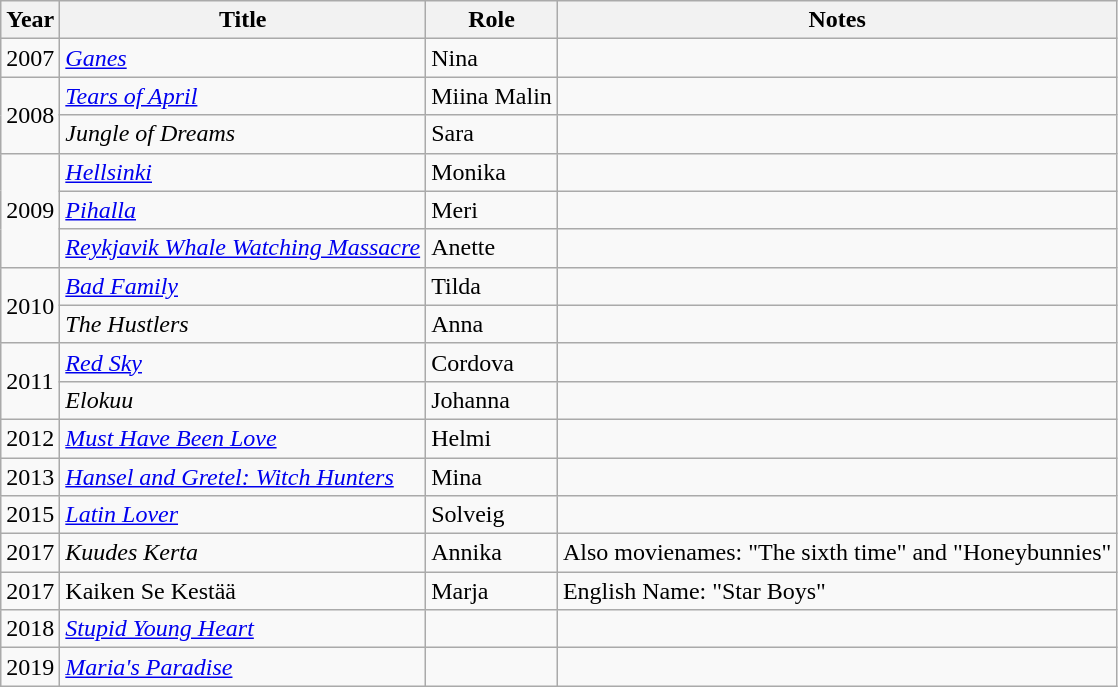<table class="wikitable sortable">
<tr>
<th>Year</th>
<th>Title</th>
<th>Role</th>
<th class="unsortable">Notes</th>
</tr>
<tr>
<td>2007</td>
<td><em><a href='#'>Ganes</a></em></td>
<td>Nina</td>
<td></td>
</tr>
<tr>
<td rowspan="2">2008</td>
<td><em><a href='#'>Tears of April</a></em></td>
<td>Miina Malin</td>
<td></td>
</tr>
<tr>
<td><em>Jungle of Dreams</em></td>
<td>Sara</td>
<td></td>
</tr>
<tr>
<td rowspan="3">2009</td>
<td><em><a href='#'>Hellsinki</a></em></td>
<td>Monika</td>
<td></td>
</tr>
<tr>
<td><em><a href='#'>Pihalla</a></em></td>
<td>Meri</td>
<td></td>
</tr>
<tr>
<td><em><a href='#'>Reykjavik Whale Watching Massacre</a></em></td>
<td>Anette</td>
<td></td>
</tr>
<tr>
<td rowspan="2">2010</td>
<td><em><a href='#'>Bad Family</a></em></td>
<td>Tilda</td>
<td></td>
</tr>
<tr>
<td><em>The Hustlers</em></td>
<td>Anna</td>
<td></td>
</tr>
<tr>
<td rowspan="2">2011</td>
<td><em><a href='#'>Red Sky</a></em></td>
<td>Cordova</td>
<td></td>
</tr>
<tr>
<td><em>Elokuu</em></td>
<td>Johanna</td>
<td></td>
</tr>
<tr>
<td>2012</td>
<td><em><a href='#'>Must Have Been Love</a></em></td>
<td>Helmi</td>
<td></td>
</tr>
<tr>
<td rowspan="1">2013</td>
<td><em><a href='#'>Hansel and Gretel: Witch Hunters</a></em></td>
<td>Mina</td>
<td></td>
</tr>
<tr>
<td rowspan="1">2015</td>
<td><em><a href='#'>Latin Lover</a></em></td>
<td>Solveig</td>
<td></td>
</tr>
<tr>
<td rowspan="1">2017</td>
<td><em>Kuudes Kerta</em></td>
<td>Annika</td>
<td>Also movienames: "The sixth time" and "Honeybunnies"</td>
</tr>
<tr>
<td>2017</td>
<td>Kaiken Se Kestää</td>
<td>Marja</td>
<td>English Name: "Star Boys"</td>
</tr>
<tr>
<td>2018</td>
<td><em><a href='#'>Stupid Young Heart</a></em></td>
<td></td>
<td></td>
</tr>
<tr>
<td>2019</td>
<td><em><a href='#'>Maria's Paradise</a></em></td>
<td></td>
<td></td>
</tr>
</table>
